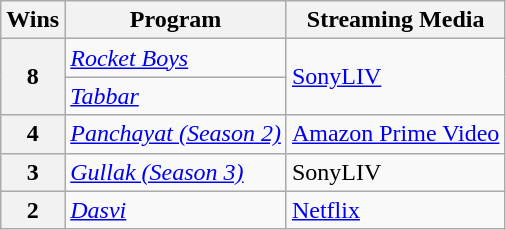<table class="wikitable" style="display:inline-table;">
<tr>
<th>Wins</th>
<th>Program</th>
<th>Streaming Media</th>
</tr>
<tr>
<th rowspan="2">8</th>
<td><a href='#'><em>Rocket Boys</em></a></td>
<td rowspan="2"><a href='#'>SonyLIV</a></td>
</tr>
<tr>
<td><em><a href='#'>Tabbar</a></em></td>
</tr>
<tr>
<th>4</th>
<td><em><a href='#'>Panchayat (Season 2)</a></em></td>
<td><a href='#'>Amazon Prime Video</a></td>
</tr>
<tr>
<th>3</th>
<td><a href='#'><em>Gullak (Season 3)</em></a></td>
<td>SonyLIV</td>
</tr>
<tr>
<th>2</th>
<td><em><a href='#'>Dasvi</a></em></td>
<td><a href='#'>Netflix</a></td>
</tr>
</table>
